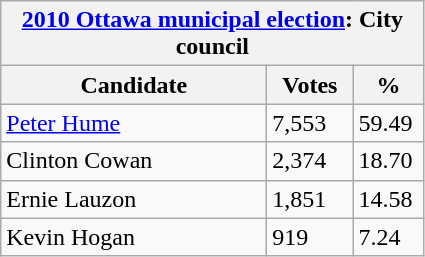<table class="wikitable">
<tr>
<th colspan="3"><a href='#'>2010 Ottawa municipal election</a>: City council</th>
</tr>
<tr>
<th style="width: 170px">Candidate</th>
<th style="width: 50px">Votes</th>
<th style="width: 40px">%</th>
</tr>
<tr>
<td><a href='#'>Peter Hume</a></td>
<td>7,553</td>
<td>59.49</td>
</tr>
<tr>
<td>Clinton Cowan</td>
<td>2,374</td>
<td>18.70</td>
</tr>
<tr>
<td>Ernie Lauzon</td>
<td>1,851</td>
<td>14.58</td>
</tr>
<tr>
<td>Kevin Hogan</td>
<td>919</td>
<td>7.24</td>
</tr>
</table>
